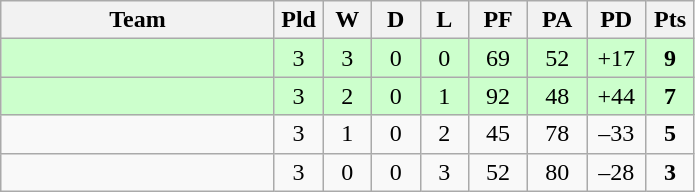<table class="wikitable" style="text-align:center;">
<tr>
<th width=175>Team</th>
<th width=25 abbr="Played">Pld</th>
<th width=25 abbr="Won">W</th>
<th width=25 abbr="Drawn">D</th>
<th width=25 abbr="Lost">L</th>
<th width=32 abbr="Points for">PF</th>
<th width=32 abbr="Points against">PA</th>
<th width=32 abbr="Points difference">PD</th>
<th width=25 abbr="Points">Pts</th>
</tr>
<tr bgcolor=ccffcc>
<td align=left></td>
<td>3</td>
<td>3</td>
<td>0</td>
<td>0</td>
<td>69</td>
<td>52</td>
<td>+17</td>
<td><strong>9</strong></td>
</tr>
<tr bgcolor=ccffcc>
<td align=left></td>
<td>3</td>
<td>2</td>
<td>0</td>
<td>1</td>
<td>92</td>
<td>48</td>
<td>+44</td>
<td><strong>7</strong></td>
</tr>
<tr>
<td align=left></td>
<td>3</td>
<td>1</td>
<td>0</td>
<td>2</td>
<td>45</td>
<td>78</td>
<td>–33</td>
<td><strong>5</strong></td>
</tr>
<tr>
<td align=left></td>
<td>3</td>
<td>0</td>
<td>0</td>
<td>3</td>
<td>52</td>
<td>80</td>
<td>–28</td>
<td><strong>3</strong></td>
</tr>
</table>
